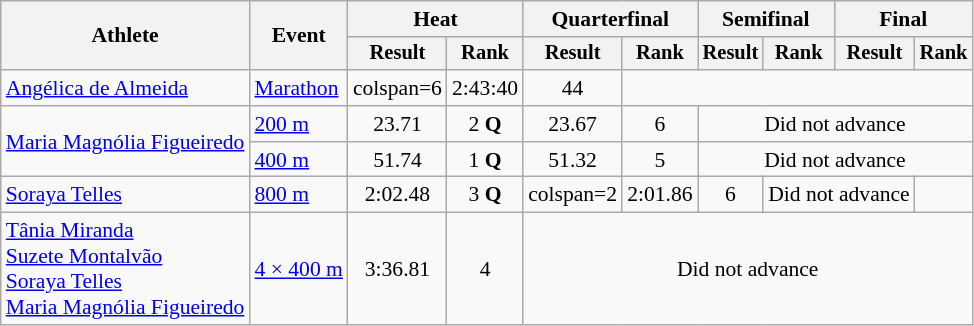<table class="wikitable" style="font-size:90%">
<tr>
<th rowspan="2">Athlete</th>
<th rowspan="2">Event</th>
<th colspan="2">Heat</th>
<th colspan="2">Quarterfinal</th>
<th colspan="2">Semifinal</th>
<th colspan="2">Final</th>
</tr>
<tr style="font-size:95%">
<th>Result</th>
<th>Rank</th>
<th>Result</th>
<th>Rank</th>
<th>Result</th>
<th>Rank</th>
<th>Result</th>
<th>Rank</th>
</tr>
<tr align=center>
<td align=left rowspan="1"><a href='#'>Angélica de Almeida</a></td>
<td align=left><a href='#'>Marathon</a></td>
<td>colspan=6 </td>
<td>2:43:40</td>
<td>44</td>
</tr>
<tr align=center>
<td align=left rowspan="2"><a href='#'>Maria Magnólia Figueiredo</a></td>
<td align=left><a href='#'>200 m</a></td>
<td>23.71</td>
<td>2 <strong>Q</strong></td>
<td>23.67</td>
<td>6</td>
<td colspan=6>Did not advance</td>
</tr>
<tr align=center>
<td align=left><a href='#'>400 m</a></td>
<td>51.74</td>
<td>1 <strong>Q</strong></td>
<td>51.32</td>
<td>5</td>
<td colspan=6>Did not advance</td>
</tr>
<tr align=center>
<td align=left rowspan="1"><a href='#'>Soraya Telles</a></td>
<td align=left><a href='#'>800 m</a></td>
<td>2:02.48</td>
<td>3 <strong>Q</strong></td>
<td>colspan=2 </td>
<td>2:01.86</td>
<td>6</td>
<td colspan=2>Did not advance</td>
</tr>
<tr align=center>
<td align=left rowspan="1"><a href='#'>Tânia Miranda</a><br><a href='#'>Suzete Montalvão</a><br><a href='#'>Soraya Telles</a><br><a href='#'>Maria Magnólia Figueiredo</a></td>
<td align=left><a href='#'>4 × 400 m</a></td>
<td>3:36.81</td>
<td>4</td>
<td colspan=8>Did not advance</td>
</tr>
</table>
